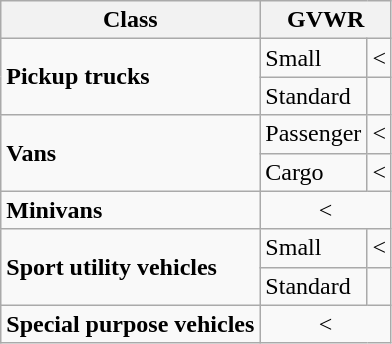<table class="wikitable">
<tr>
<th>Class</th>
<th colspan="2">GVWR</th>
</tr>
<tr>
<td rowspan=2><strong>Pickup trucks</strong></td>
<td>Small</td>
<td>< </td>
</tr>
<tr>
<td>Standard</td>
<td></td>
</tr>
<tr>
<td rowspan=2><strong>Vans</strong></td>
<td>Passenger</td>
<td>< </td>
</tr>
<tr>
<td>Cargo</td>
<td>< </td>
</tr>
<tr>
<td><strong>Minivans</strong></td>
<td colspan=2 align="center">< </td>
</tr>
<tr>
<td rowspan=2><strong>Sport utility vehicles</strong></td>
<td>Small</td>
<td>< </td>
</tr>
<tr>
<td>Standard</td>
<td></td>
</tr>
<tr>
<td><strong>Special purpose vehicles</strong></td>
<td colspan=2 align="center">< </td>
</tr>
</table>
